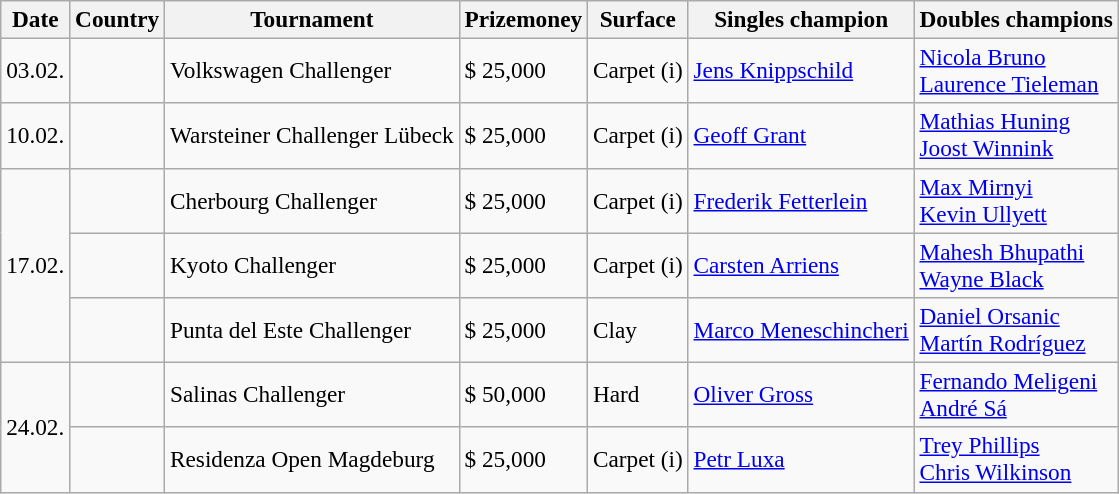<table class="sortable wikitable" style=font-size:97%>
<tr>
<th>Date</th>
<th>Country</th>
<th>Tournament</th>
<th>Prizemoney</th>
<th>Surface</th>
<th>Singles champion</th>
<th>Doubles champions</th>
</tr>
<tr>
<td>03.02.</td>
<td></td>
<td>Volkswagen Challenger</td>
<td>$ 25,000</td>
<td>Carpet (i)</td>
<td> <a href='#'>Jens Knippschild</a></td>
<td> <a href='#'>Nicola Bruno</a> <br>  <a href='#'>Laurence Tieleman</a></td>
</tr>
<tr>
<td>10.02.</td>
<td></td>
<td>Warsteiner Challenger Lübeck</td>
<td>$ 25,000</td>
<td>Carpet (i)</td>
<td> <a href='#'>Geoff Grant</a></td>
<td> <a href='#'>Mathias Huning</a><br> <a href='#'>Joost Winnink</a></td>
</tr>
<tr>
<td rowspan="3">17.02.</td>
<td></td>
<td>Cherbourg Challenger</td>
<td>$ 25,000</td>
<td>Carpet (i)</td>
<td> <a href='#'>Frederik Fetterlein</a></td>
<td> <a href='#'>Max Mirnyi</a> <br>  <a href='#'>Kevin Ullyett</a></td>
</tr>
<tr>
<td></td>
<td>Kyoto Challenger</td>
<td>$ 25,000</td>
<td>Carpet (i)</td>
<td> <a href='#'>Carsten Arriens</a></td>
<td> <a href='#'>Mahesh Bhupathi</a><br> <a href='#'>Wayne Black</a></td>
</tr>
<tr>
<td></td>
<td>Punta del Este Challenger</td>
<td>$ 25,000</td>
<td>Clay</td>
<td> <a href='#'>Marco Meneschincheri</a></td>
<td> <a href='#'>Daniel Orsanic</a><br> <a href='#'>Martín Rodríguez</a></td>
</tr>
<tr>
<td rowspan="2">24.02.</td>
<td></td>
<td>Salinas Challenger</td>
<td>$ 50,000</td>
<td>Hard</td>
<td> <a href='#'>Oliver Gross</a></td>
<td> <a href='#'>Fernando Meligeni</a> <br>  <a href='#'>André Sá</a></td>
</tr>
<tr>
<td></td>
<td>Residenza Open Magdeburg</td>
<td>$ 25,000</td>
<td>Carpet (i)</td>
<td> <a href='#'>Petr Luxa</a></td>
<td> <a href='#'>Trey Phillips</a><br> <a href='#'>Chris Wilkinson</a></td>
</tr>
</table>
